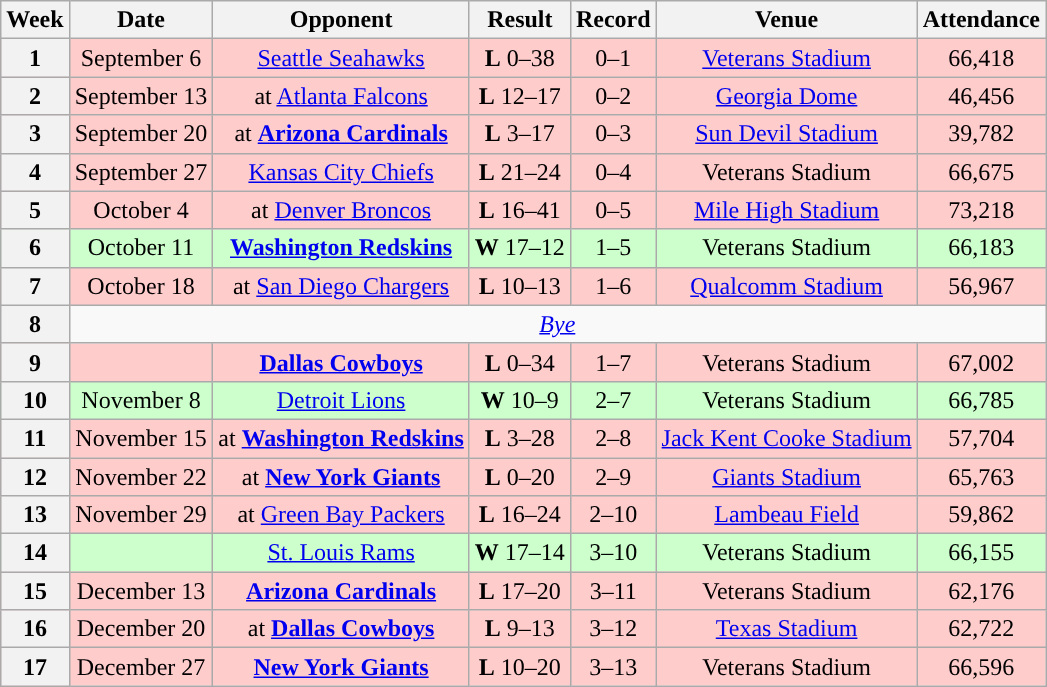<table class="wikitable" style="text-align:center">
<tr>
<th>Week</th>
<th>Date</th>
<th>Opponent</th>
<th>Result</th>
<th>Record</th>
<th>Venue</th>
<th>Attendance</th>
</tr>
<tr style="background:#fcc">
<th>1</th>
<td>September 6</td>
<td><a href='#'>Seattle Seahawks</a></td>
<td><strong>L</strong> 0–38</td>
<td>0–1</td>
<td><a href='#'>Veterans Stadium</a></td>
<td>66,418</td>
</tr>
<tr style="background:#fcc">
<th>2</th>
<td>September 13</td>
<td>at <a href='#'>Atlanta Falcons</a></td>
<td><strong>L</strong> 12–17</td>
<td>0–2</td>
<td><a href='#'>Georgia Dome</a></td>
<td>46,456</td>
</tr>
<tr style="background:#fcc">
<th>3</th>
<td>September 20</td>
<td>at <strong><a href='#'>Arizona Cardinals</a></strong></td>
<td><strong>L</strong> 3–17</td>
<td>0–3</td>
<td><a href='#'>Sun Devil Stadium</a></td>
<td>39,782</td>
</tr>
<tr style="background:#fcc">
<th>4</th>
<td>September 27</td>
<td><a href='#'>Kansas City Chiefs</a></td>
<td><strong>L</strong> 21–24</td>
<td>0–4</td>
<td>Veterans Stadium</td>
<td>66,675</td>
</tr>
<tr style="background:#fcc">
<th>5</th>
<td>October 4</td>
<td>at <a href='#'>Denver Broncos</a></td>
<td><strong>L</strong> 16–41</td>
<td>0–5</td>
<td><a href='#'>Mile High Stadium</a></td>
<td>73,218</td>
</tr>
<tr style="background:#cfc">
<th>6</th>
<td>October 11</td>
<td><strong><a href='#'>Washington Redskins</a></strong></td>
<td><strong>W</strong> 17–12</td>
<td>1–5</td>
<td>Veterans Stadium</td>
<td>66,183</td>
</tr>
<tr style="background:#fcc">
<th>7</th>
<td>October 18</td>
<td>at <a href='#'>San Diego Chargers</a></td>
<td><strong>L</strong> 10–13</td>
<td>1–6</td>
<td><a href='#'>Qualcomm Stadium</a></td>
<td>56,967</td>
</tr>
<tr>
<th>8</th>
<td colspan="6" style="text-align:center;"><em><a href='#'>Bye</a></em></td>
</tr>
<tr style="background:#fcc">
<th>9</th>
<td></td>
<td><strong><a href='#'>Dallas Cowboys</a></strong></td>
<td><strong>L</strong> 0–34</td>
<td>1–7</td>
<td>Veterans Stadium</td>
<td>67,002</td>
</tr>
<tr style="background:#cfc">
<th>10</th>
<td>November 8</td>
<td><a href='#'>Detroit Lions</a></td>
<td><strong>W</strong> 10–9</td>
<td>2–7</td>
<td>Veterans Stadium</td>
<td>66,785</td>
</tr>
<tr style="background:#fcc">
<th>11</th>
<td>November 15</td>
<td>at <strong><a href='#'>Washington Redskins</a></strong></td>
<td><strong>L</strong> 3–28</td>
<td>2–8</td>
<td><a href='#'>Jack Kent Cooke Stadium</a></td>
<td>57,704</td>
</tr>
<tr style="background:#fcc">
<th>12</th>
<td>November 22</td>
<td>at <strong><a href='#'>New York Giants</a></strong></td>
<td><strong>L</strong> 0–20</td>
<td>2–9</td>
<td><a href='#'>Giants Stadium</a></td>
<td>65,763</td>
</tr>
<tr style="background:#fcc">
<th>13</th>
<td>November 29</td>
<td>at <a href='#'>Green Bay Packers</a></td>
<td><strong>L</strong> 16–24</td>
<td>2–10</td>
<td><a href='#'>Lambeau Field</a></td>
<td>59,862</td>
</tr>
<tr style="background:#cfc">
<th>14</th>
<td></td>
<td><a href='#'>St. Louis Rams</a></td>
<td><strong>W</strong> 17–14</td>
<td>3–10</td>
<td>Veterans Stadium</td>
<td>66,155</td>
</tr>
<tr style="background:#fcc">
<th>15</th>
<td>December 13</td>
<td><strong><a href='#'>Arizona Cardinals</a></strong></td>
<td><strong>L</strong> 17–20 </td>
<td>3–11</td>
<td>Veterans Stadium</td>
<td>62,176</td>
</tr>
<tr style="background:#fcc">
<th>16</th>
<td>December 20</td>
<td>at <strong><a href='#'>Dallas Cowboys</a></strong></td>
<td><strong>L</strong> 9–13</td>
<td>3–12</td>
<td><a href='#'>Texas Stadium</a></td>
<td>62,722</td>
</tr>
<tr style="background:#fcc">
<th>17</th>
<td>December 27</td>
<td><strong><a href='#'>New York Giants</a></strong></td>
<td><strong>L</strong> 10–20</td>
<td>3–13</td>
<td>Veterans Stadium</td>
<td>66,596</td>
</tr>
</table>
